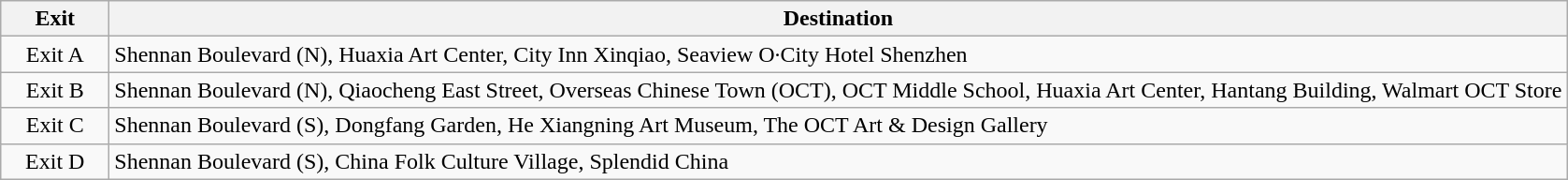<table class="wikitable">
<tr>
<th style="width:70px">Exit</th>
<th>Destination</th>
</tr>
<tr>
<td align="center">Exit A</td>
<td>Shennan Boulevard (N), Huaxia Art Center, City Inn Xinqiao, Seaview O·City Hotel Shenzhen</td>
</tr>
<tr>
<td align="center">Exit B</td>
<td>Shennan Boulevard (N), Qiaocheng East Street, Overseas Chinese Town (OCT), OCT Middle School, Huaxia Art Center, Hantang Building, Walmart OCT Store</td>
</tr>
<tr>
<td align="center">Exit C</td>
<td>Shennan Boulevard (S), Dongfang Garden, He Xiangning Art Museum, The OCT Art & Design Gallery</td>
</tr>
<tr>
<td align="center">Exit D</td>
<td>Shennan Boulevard (S), China Folk Culture Village, Splendid China</td>
</tr>
</table>
